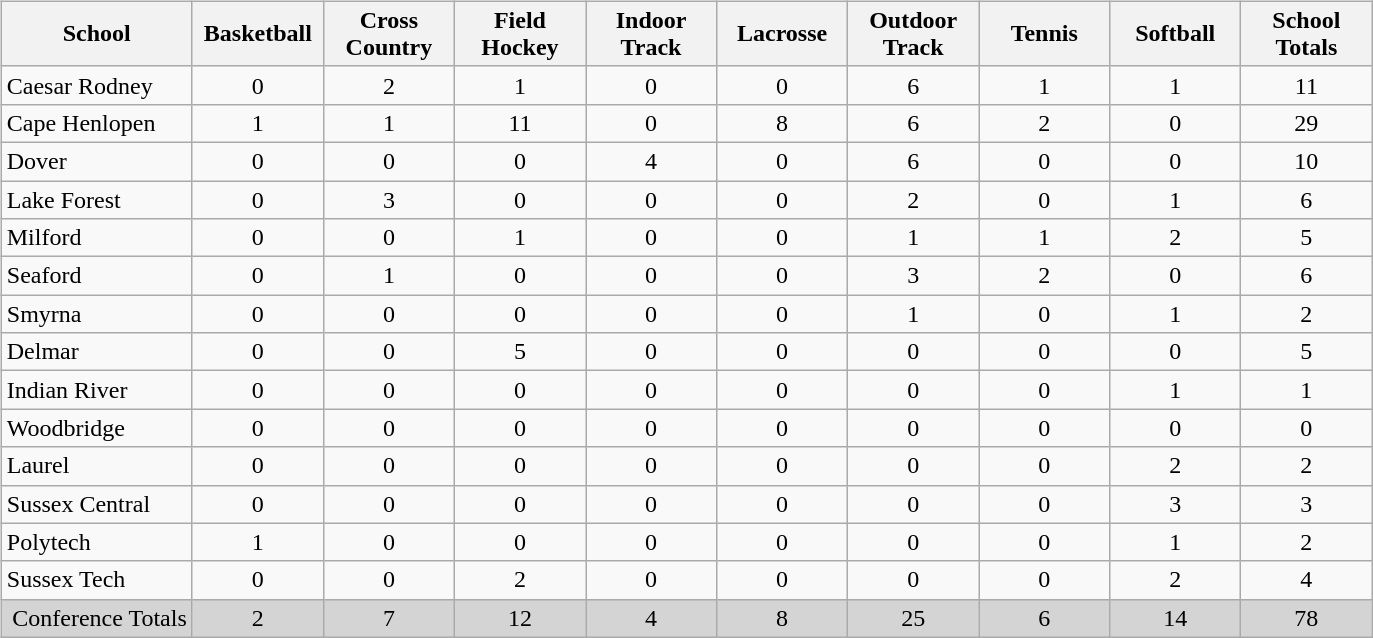<table>
<tr style="vertical-align:top; text-align:center;">
<td><br><table class="wikitable sortable">
<tr>
<th>School</th>
<th>Basketball</th>
<th>Cross Country</th>
<th>Field Hockey</th>
<th>Indoor Track</th>
<th>Lacrosse</th>
<th>Outdoor Track</th>
<th>Tennis</th>
<th>Softball</th>
<th>School Totals</th>
</tr>
<tr>
<td style="width: 120px; text-align:left;">Caesar Rodney</td>
<td style="width: 80px;">0</td>
<td style="width: 80px;">2</td>
<td style="width: 80px;">1</td>
<td style="width: 80px;">0</td>
<td style="width: 80px;">0</td>
<td style="width: 80px;">6</td>
<td style="width: 80px;">1</td>
<td style="width: 80px;">1</td>
<td style="width: 80px;">11</td>
</tr>
<tr>
<td style="text-align:left;">Cape Henlopen</td>
<td>1</td>
<td>1</td>
<td>11</td>
<td>0</td>
<td>8</td>
<td>6</td>
<td>2</td>
<td>0</td>
<td>29</td>
</tr>
<tr>
<td style="text-align:left;">Dover</td>
<td>0</td>
<td>0</td>
<td>0</td>
<td>4</td>
<td>0</td>
<td>6</td>
<td>0</td>
<td>0</td>
<td>10</td>
</tr>
<tr>
<td style="text-align:left;">Lake Forest</td>
<td>0</td>
<td>3</td>
<td>0</td>
<td>0</td>
<td>0</td>
<td>2</td>
<td>0</td>
<td>1</td>
<td>6</td>
</tr>
<tr>
<td style="text-align:left;">Milford</td>
<td>0</td>
<td>0</td>
<td>1</td>
<td>0</td>
<td>0</td>
<td>1</td>
<td>1</td>
<td>2</td>
<td>5</td>
</tr>
<tr>
<td style="text-align:left;">Seaford</td>
<td>0</td>
<td>1</td>
<td>0</td>
<td>0</td>
<td>0</td>
<td>3</td>
<td>2</td>
<td>0</td>
<td>6</td>
</tr>
<tr>
<td style="text-align:left;">Smyrna</td>
<td>0</td>
<td>0</td>
<td>0</td>
<td>0</td>
<td>0</td>
<td>1</td>
<td>0</td>
<td>1</td>
<td>2</td>
</tr>
<tr>
<td style="text-align:left;">Delmar</td>
<td>0</td>
<td>0</td>
<td>5</td>
<td>0</td>
<td>0</td>
<td>0</td>
<td>0</td>
<td>0</td>
<td>5</td>
</tr>
<tr>
<td style="text-align:left;">Indian River</td>
<td>0</td>
<td>0</td>
<td>0</td>
<td>0</td>
<td>0</td>
<td>0</td>
<td>0</td>
<td>1</td>
<td>1</td>
</tr>
<tr>
<td style="text-align:left;">Woodbridge</td>
<td>0</td>
<td>0</td>
<td>0</td>
<td>0</td>
<td>0</td>
<td>0</td>
<td>0</td>
<td>0</td>
<td>0</td>
</tr>
<tr>
<td style="text-align:left;">Laurel</td>
<td>0</td>
<td>0</td>
<td>0</td>
<td>0</td>
<td>0</td>
<td>0</td>
<td>0</td>
<td>2</td>
<td>2</td>
</tr>
<tr>
<td style="text-align:left;">Sussex Central</td>
<td>0</td>
<td>0</td>
<td>0</td>
<td>0</td>
<td>0</td>
<td>0</td>
<td>0</td>
<td>3</td>
<td>3</td>
</tr>
<tr>
<td style="text-align:left;">Polytech</td>
<td>1</td>
<td>0</td>
<td>0</td>
<td>0</td>
<td>0</td>
<td>0</td>
<td>0</td>
<td>1</td>
<td>2</td>
</tr>
<tr>
<td style="text-align:left;">Sussex Tech</td>
<td>0</td>
<td>0</td>
<td>2</td>
<td>0</td>
<td>0</td>
<td>0</td>
<td>0</td>
<td>2</td>
<td>4</td>
</tr>
<tr style="background:#D4D4D4; text-align:center;" class="sortbottom" |>
<td style="text-align:right;">Conference Totals</td>
<td>2</td>
<td>7</td>
<td>12</td>
<td>4</td>
<td>8</td>
<td>25</td>
<td>6</td>
<td>14</td>
<td>78</td>
</tr>
</table>
</td>
</tr>
</table>
